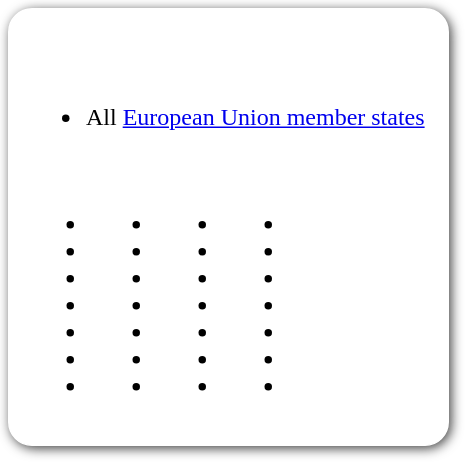<table style=" border-radius:1em; box-shadow: 0.1em 0.1em 0.5em rgba(0,0,0,0.75); background-color: white; border: 1px solid white; padding: 5px;">
<tr style="vertical-align:top;">
<td><br><table>
<tr>
<td><br><ul><li> All <a href='#'>European Union member states</a></li></ul><table>
<tr>
<td><br><ul><li></li><li></li><li></li><li></li><li></li><li></li><li></li></ul></td>
<td valign=top><br><ul><li></li><li></li><li></li><li></li><li></li><li></li><li></li></ul></td>
<td valign=top><br><ul><li></li><li></li><li></li><li></li><li></li><li></li><li></li></ul></td>
<td valign=top><br><ul><li></li><li></li><li></li><li></li><li></li><li></li><li></li></ul></td>
<td></td>
</tr>
</table>
</td>
<td></td>
</tr>
</table>
</td>
</tr>
</table>
